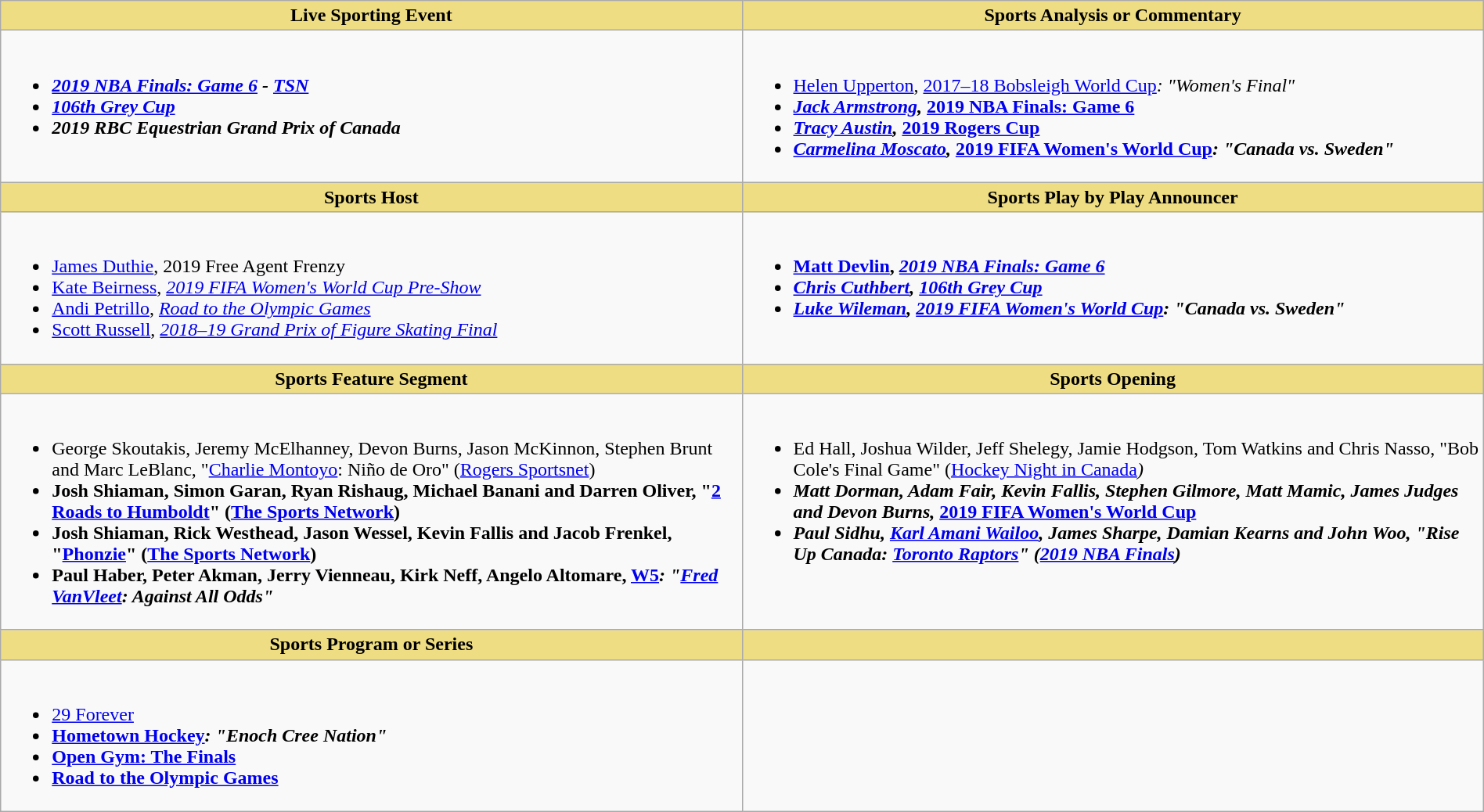<table class=wikitable width="100%">
<tr>
<th style="background:#EEDD82; width:50%">Live Sporting Event</th>
<th style="background:#EEDD82; width:50%">Sports Analysis or Commentary</th>
</tr>
<tr>
<td valign="top"><br><ul><li> <strong><em><a href='#'>2019 NBA Finals: Game 6</a><em> - <a href='#'>TSN</a><strong></li><li></em><a href='#'>106th Grey Cup</a><em></li><li></em>2019 RBC Equestrian Grand Prix of Canada<em></li></ul></td>
<td valign="top"><br><ul><li> </strong><a href='#'>Helen Upperton</a>, </em><a href='#'>2017–18 Bobsleigh World Cup</a><em>: "Women's Final"<strong></li><li><a href='#'>Jack Armstrong</a>, </em><a href='#'>2019 NBA Finals: Game 6</a><em></li><li><a href='#'>Tracy Austin</a>, </em><a href='#'>2019 Rogers Cup</a><em></li><li><a href='#'>Carmelina Moscato</a>, </em><a href='#'>2019 FIFA Women's World Cup</a><em>: "Canada vs. Sweden"</li></ul></td>
</tr>
<tr>
<th style="background:#EEDD82; width:50%">Sports Host</th>
<th style="background:#EEDD82; width:50%">Sports Play by Play Announcer</th>
</tr>
<tr>
<td valign="top"><br><ul><li> </strong><a href='#'>James Duthie</a>, </em>2019 Free Agent Frenzy</em></strong></li><li><a href='#'>Kate Beirness</a>, <em><a href='#'>2019 FIFA Women's World Cup Pre-Show</a></em></li><li><a href='#'>Andi Petrillo</a>, <em><a href='#'>Road to the Olympic Games</a></em></li><li><a href='#'>Scott Russell</a>, <em><a href='#'>2018–19 Grand Prix of Figure Skating Final</a></em></li></ul></td>
<td valign="top"><br><ul><li> <strong><a href='#'>Matt Devlin</a>, <em><a href='#'>2019 NBA Finals: Game 6</a><strong><em></li><li><a href='#'>Chris Cuthbert</a>, </em><a href='#'>106th Grey Cup</a><em></li><li><a href='#'>Luke Wileman</a>, </em><a href='#'>2019 FIFA Women's World Cup</a><em>: "Canada vs. Sweden"</li></ul></td>
</tr>
<tr>
<th style="background:#EEDD82; width:50%">Sports Feature Segment</th>
<th style="background:#EEDD82; width:50%">Sports Opening</th>
</tr>
<tr>
<td valign="top"><br><ul><li> </strong>George Skoutakis, Jeremy McElhanney, Devon Burns, Jason McKinnon, Stephen Brunt and Marc LeBlanc, "<a href='#'>Charlie Montoyo</a>: Niño de Oro" (<a href='#'>Rogers Sportsnet</a>)<strong></li><li>Josh Shiaman, Simon Garan, Ryan Rishaug, Michael Banani and Darren Oliver, "<a href='#'>2 Roads to Humboldt</a>" (<a href='#'>The Sports Network</a>)</li><li>Josh Shiaman, Rick Westhead, Jason Wessel, Kevin Fallis and Jacob Frenkel, "<a href='#'>Phonzie</a>" (<a href='#'>The Sports Network</a>)</li><li>Paul Haber, Peter Akman, Jerry Vienneau, Kirk Neff, Angelo Altomare, </em><a href='#'>W5</a><em>: "<a href='#'>Fred VanVleet</a>: Against All Odds"</li></ul></td>
<td valign="top"><br><ul><li> </strong>Ed Hall, Joshua Wilder, Jeff Shelegy, Jamie Hodgson, Tom Watkins and Chris Nasso, "Bob Cole's Final Game" (</em><a href='#'>Hockey Night in Canada</a><em>)<strong></li><li>Matt Dorman, Adam Fair, Kevin Fallis, Stephen Gilmore, Matt Mamic, James Judges and Devon Burns, </em><a href='#'>2019 FIFA Women's World Cup</a><em></li><li>Paul Sidhu, <a href='#'>Karl Amani Wailoo</a>, James Sharpe, Damian Kearns and John Woo, "Rise Up Canada: <a href='#'>Toronto Raptors</a>" (<a href='#'>2019 NBA Finals</a>)</li></ul></td>
</tr>
<tr>
<th style="background:#EEDD82; width:50%">Sports Program or Series</th>
<th style="background:#EEDD82; width:50%"></th>
</tr>
<tr>
<td valign="top"><br><ul><li> </em></strong><a href='#'>29 Forever</a><strong><em></li><li></em><a href='#'>Hometown Hockey</a><em>: "Enoch Cree Nation"</li><li></em><a href='#'>Open Gym: The Finals</a><em></li><li></em><a href='#'>Road to the Olympic Games</a><em></li></ul></td>
</tr>
</table>
